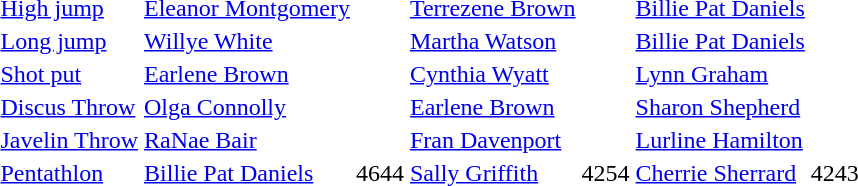<table>
<tr>
<td><a href='#'>High jump</a></td>
<td><a href='#'>Eleanor Montgomery</a></td>
<td></td>
<td><a href='#'>Terrezene Brown</a></td>
<td></td>
<td><a href='#'>Billie Pat Daniels</a></td>
<td></td>
</tr>
<tr>
<td><a href='#'>Long jump</a></td>
<td><a href='#'>Willye White</a></td>
<td></td>
<td><a href='#'>Martha Watson</a></td>
<td></td>
<td><a href='#'>Billie Pat Daniels</a></td>
<td></td>
</tr>
<tr>
<td><a href='#'>Shot put</a></td>
<td><a href='#'>Earlene Brown</a></td>
<td></td>
<td><a href='#'>Cynthia Wyatt</a></td>
<td></td>
<td><a href='#'>Lynn Graham</a></td>
<td></td>
</tr>
<tr>
<td><a href='#'>Discus Throw</a></td>
<td><a href='#'>Olga Connolly</a></td>
<td></td>
<td><a href='#'>Earlene Brown</a></td>
<td></td>
<td><a href='#'>Sharon Shepherd</a></td>
<td></td>
</tr>
<tr>
<td><a href='#'>Javelin Throw</a></td>
<td><a href='#'>RaNae Bair</a></td>
<td></td>
<td><a href='#'>Fran Davenport</a></td>
<td></td>
<td><a href='#'>Lurline Hamilton</a></td>
<td></td>
</tr>
<tr>
<td><a href='#'>Pentathlon</a></td>
<td><a href='#'>Billie Pat Daniels</a></td>
<td>4644</td>
<td><a href='#'>Sally Griffith</a></td>
<td>4254</td>
<td><a href='#'>Cherrie Sherrard</a></td>
<td>4243</td>
</tr>
</table>
